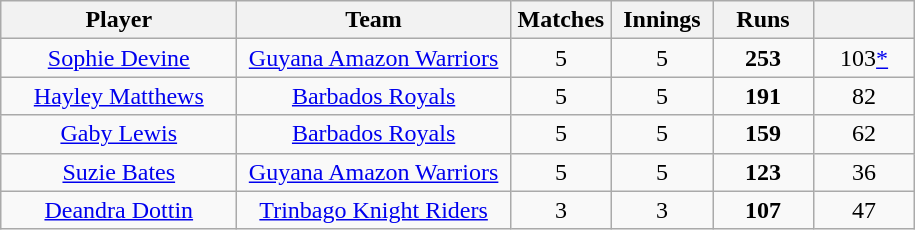<table class="wikitable" style="text-align:center;">
<tr>
<th width=150>Player</th>
<th width=175>Team</th>
<th width=60>Matches</th>
<th width=60>Innings</th>
<th width=60>Runs</th>
<th width=60></th>
</tr>
<tr>
<td><a href='#'>Sophie Devine</a></td>
<td><a href='#'>Guyana Amazon Warriors</a></td>
<td>5</td>
<td>5</td>
<td><strong>253</strong></td>
<td>103<a href='#'>*</a></td>
</tr>
<tr>
<td><a href='#'>Hayley Matthews</a></td>
<td><a href='#'>Barbados Royals</a></td>
<td>5</td>
<td>5</td>
<td><strong>191</strong></td>
<td>82</td>
</tr>
<tr>
<td><a href='#'>Gaby Lewis</a></td>
<td><a href='#'>Barbados Royals</a></td>
<td>5</td>
<td>5</td>
<td><strong>159</strong></td>
<td>62</td>
</tr>
<tr>
<td><a href='#'>Suzie Bates</a></td>
<td><a href='#'>Guyana Amazon Warriors</a></td>
<td>5</td>
<td>5</td>
<td><strong>123</strong></td>
<td>36</td>
</tr>
<tr>
<td><a href='#'>Deandra Dottin</a></td>
<td><a href='#'>Trinbago Knight Riders</a></td>
<td>3</td>
<td>3</td>
<td><strong>107</strong></td>
<td>47</td>
</tr>
</table>
